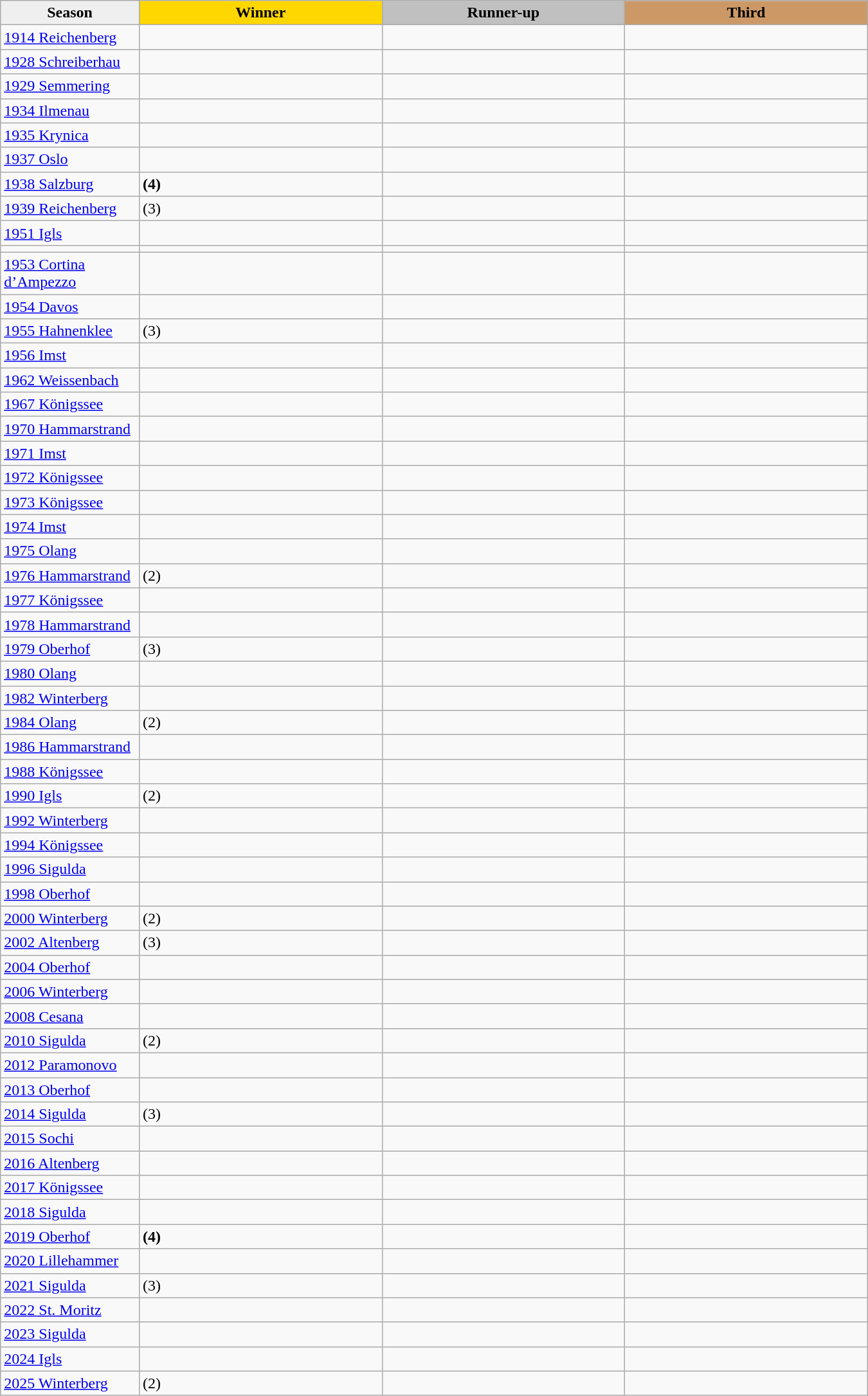<table class="wikitable sortable" style="width:900px;">
<tr>
<th style="width:16%; background:#efefef;">Season</th>
<th style="width:28%; background:gold">Winner</th>
<th style="width:28%; background:silver">Runner-up</th>
<th style="width:28%; background:#CC9966">Third</th>
</tr>
<tr>
<td><a href='#'>1914 Reichenberg</a></td>
<td></td>
<td></td>
<td></td>
</tr>
<tr>
<td><a href='#'>1928 Schreiberhau</a></td>
<td></td>
<td></td>
<td></td>
</tr>
<tr>
<td><a href='#'>1929 Semmering</a></td>
<td></td>
<td></td>
<td></td>
</tr>
<tr>
<td><a href='#'>1934 Ilmenau</a></td>
<td></td>
<td></td>
<td></td>
</tr>
<tr>
<td><a href='#'>1935 Krynica</a></td>
<td></td>
<td></td>
<td></td>
</tr>
<tr>
<td><a href='#'>1937 Oslo</a></td>
<td></td>
<td></td>
<td></td>
</tr>
<tr>
<td><a href='#'>1938 Salzburg</a></td>
<td> <strong>(4)</strong></td>
<td></td>
<td></td>
</tr>
<tr>
<td><a href='#'>1939 Reichenberg</a></td>
<td> (3)</td>
<td></td>
<td></td>
</tr>
<tr>
<td><a href='#'>1951 Igls</a></td>
<td></td>
<td></td>
<td></td>
</tr>
<tr>
<td></td>
<td></td>
<td></td>
<td></td>
</tr>
<tr>
<td><a href='#'>1953 Cortina d’Ampezzo</a></td>
<td></td>
<td></td>
<td></td>
</tr>
<tr>
<td><a href='#'>1954 Davos</a></td>
<td></td>
<td></td>
<td></td>
</tr>
<tr>
<td><a href='#'>1955 Hahnenklee</a></td>
<td> (3)</td>
<td></td>
<td></td>
</tr>
<tr>
<td><a href='#'>1956 Imst</a></td>
<td></td>
<td></td>
<td></td>
</tr>
<tr>
<td><a href='#'>1962 Weissenbach</a></td>
<td></td>
<td></td>
<td></td>
</tr>
<tr>
<td><a href='#'>1967 Königssee</a></td>
<td></td>
<td></td>
<td></td>
</tr>
<tr>
<td><a href='#'>1970 Hammarstrand</a></td>
<td></td>
<td></td>
<td></td>
</tr>
<tr>
<td><a href='#'>1971 Imst</a></td>
<td></td>
<td></td>
<td></td>
</tr>
<tr>
<td><a href='#'>1972 Königssee</a></td>
<td></td>
<td></td>
<td></td>
</tr>
<tr>
<td><a href='#'>1973 Königssee</a></td>
<td></td>
<td></td>
<td></td>
</tr>
<tr>
<td><a href='#'>1974 Imst</a></td>
<td></td>
<td></td>
<td></td>
</tr>
<tr>
<td><a href='#'>1975 Olang</a></td>
<td></td>
<td></td>
<td></td>
</tr>
<tr>
<td><a href='#'>1976 Hammarstrand</a></td>
<td> (2)</td>
<td></td>
<td></td>
</tr>
<tr>
<td><a href='#'>1977 Königssee</a></td>
<td></td>
<td></td>
<td></td>
</tr>
<tr>
<td><a href='#'>1978 Hammarstrand</a></td>
<td></td>
<td></td>
<td></td>
</tr>
<tr>
<td><a href='#'>1979 Oberhof</a></td>
<td> (3)</td>
<td></td>
<td></td>
</tr>
<tr>
<td><a href='#'>1980 Olang</a></td>
<td></td>
<td></td>
<td></td>
</tr>
<tr>
<td><a href='#'>1982 Winterberg</a></td>
<td></td>
<td></td>
<td></td>
</tr>
<tr>
<td><a href='#'>1984 Olang</a></td>
<td> (2)</td>
<td></td>
<td></td>
</tr>
<tr>
<td><a href='#'>1986 Hammarstrand</a></td>
<td></td>
<td></td>
<td></td>
</tr>
<tr>
<td><a href='#'>1988 Königssee</a></td>
<td></td>
<td></td>
<td></td>
</tr>
<tr>
<td><a href='#'>1990 Igls</a></td>
<td> (2)</td>
<td></td>
<td></td>
</tr>
<tr>
<td><a href='#'>1992 Winterberg</a></td>
<td></td>
<td></td>
<td></td>
</tr>
<tr>
<td><a href='#'>1994 Königssee</a></td>
<td></td>
<td></td>
<td></td>
</tr>
<tr>
<td><a href='#'>1996 Sigulda</a></td>
<td></td>
<td></td>
<td></td>
</tr>
<tr>
<td><a href='#'>1998 Oberhof</a></td>
<td></td>
<td></td>
<td></td>
</tr>
<tr>
<td><a href='#'>2000 Winterberg</a></td>
<td> (2)</td>
<td></td>
<td></td>
</tr>
<tr>
<td><a href='#'>2002 Altenberg</a></td>
<td> (3)</td>
<td></td>
<td></td>
</tr>
<tr>
<td><a href='#'>2004 Oberhof</a></td>
<td></td>
<td></td>
<td></td>
</tr>
<tr>
<td><a href='#'>2006 Winterberg</a></td>
<td></td>
<td></td>
<td></td>
</tr>
<tr>
<td><a href='#'>2008 Cesana</a></td>
<td></td>
<td></td>
<td></td>
</tr>
<tr>
<td><a href='#'>2010 Sigulda</a></td>
<td> (2)</td>
<td></td>
<td></td>
</tr>
<tr>
<td><a href='#'>2012 Paramonovo</a></td>
<td></td>
<td></td>
<td></td>
</tr>
<tr>
<td><a href='#'>2013 Oberhof</a></td>
<td></td>
<td></td>
<td></td>
</tr>
<tr>
<td><a href='#'>2014 Sigulda</a></td>
<td> (3)</td>
<td></td>
<td></td>
</tr>
<tr>
<td><a href='#'>2015 Sochi</a></td>
<td></td>
<td></td>
<td></td>
</tr>
<tr>
<td><a href='#'>2016 Altenberg</a></td>
<td></td>
<td></td>
<td></td>
</tr>
<tr>
<td><a href='#'>2017 Königssee</a></td>
<td></td>
<td></td>
<td></td>
</tr>
<tr>
<td><a href='#'>2018 Sigulda</a></td>
<td></td>
<td></td>
<td></td>
</tr>
<tr>
<td><a href='#'>2019 Oberhof</a></td>
<td> <strong>(4)</strong></td>
<td></td>
<td></td>
</tr>
<tr>
<td><a href='#'>2020 Lillehammer</a></td>
<td></td>
<td></td>
<td></td>
</tr>
<tr>
<td><a href='#'>2021 Sigulda</a></td>
<td> (3)</td>
<td></td>
<td></td>
</tr>
<tr>
<td><a href='#'>2022 St. Moritz</a></td>
<td></td>
<td></td>
<td></td>
</tr>
<tr>
<td><a href='#'>2023 Sigulda</a></td>
<td></td>
<td></td>
<td></td>
</tr>
<tr>
<td><a href='#'>2024 Igls</a></td>
<td></td>
<td></td>
<td></td>
</tr>
<tr>
<td><a href='#'>2025 Winterberg</a></td>
<td> (2)</td>
<td></td>
<td></td>
</tr>
</table>
